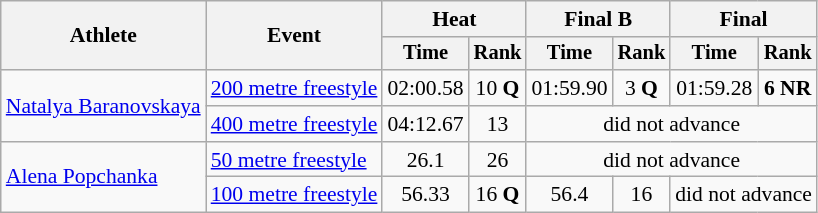<table class=wikitable style="font-size:90%">
<tr>
<th rowspan="2">Athlete</th>
<th rowspan="2">Event</th>
<th colspan="2">Heat</th>
<th colspan="2">Final B</th>
<th colspan="2">Final</th>
</tr>
<tr style="font-size:95%">
<th>Time</th>
<th>Rank</th>
<th>Time</th>
<th>Rank</th>
<th>Time</th>
<th>Rank</th>
</tr>
<tr align=center>
<td align=left rowspan=2><a href='#'>Natalya Baranovskaya</a></td>
<td align=left><a href='#'>200 metre freestyle</a></td>
<td>02:00.58</td>
<td>10 <strong>Q</strong></td>
<td>01:59.90</td>
<td>3 <strong>Q</strong></td>
<td>01:59.28</td>
<td><strong>6</strong> <strong>NR</strong></td>
</tr>
<tr align=center>
<td align=left><a href='#'>400 metre freestyle</a></td>
<td>04:12.67</td>
<td>13</td>
<td colspan=4>did not advance</td>
</tr>
<tr align=center>
<td align=left rowspan=2><a href='#'>Alena Popchanka</a></td>
<td align=left><a href='#'>50 metre freestyle</a></td>
<td>26.1</td>
<td>26</td>
<td colspan=4>did not advance</td>
</tr>
<tr align=center>
<td align=left><a href='#'>100 metre freestyle</a></td>
<td>56.33</td>
<td>16 <strong>Q</strong></td>
<td>56.4</td>
<td>16</td>
<td colspan=2>did not advance</td>
</tr>
</table>
